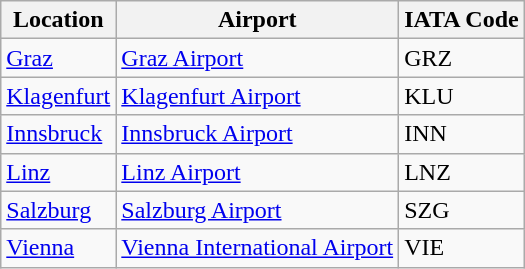<table class="wikitable">
<tr>
<th>Location</th>
<th>Airport</th>
<th>IATA Code</th>
</tr>
<tr>
<td><a href='#'>Graz</a></td>
<td><a href='#'>Graz Airport</a></td>
<td>GRZ</td>
</tr>
<tr>
<td><a href='#'>Klagenfurt</a></td>
<td><a href='#'>Klagenfurt Airport</a></td>
<td>KLU</td>
</tr>
<tr>
<td><a href='#'>Innsbruck</a></td>
<td><a href='#'>Innsbruck Airport</a></td>
<td>INN</td>
</tr>
<tr>
<td><a href='#'>Linz</a></td>
<td><a href='#'>Linz Airport</a></td>
<td>LNZ</td>
</tr>
<tr>
<td><a href='#'>Salzburg</a></td>
<td><a href='#'>Salzburg Airport</a></td>
<td>SZG</td>
</tr>
<tr>
<td><a href='#'>Vienna</a></td>
<td><a href='#'>Vienna International Airport</a></td>
<td>VIE</td>
</tr>
</table>
